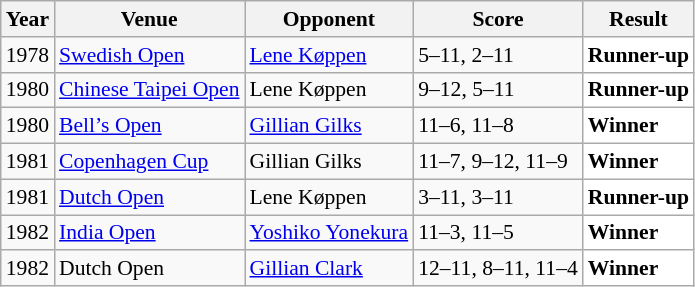<table class="sortable wikitable" style="font-size: 90%;">
<tr>
<th>Year</th>
<th>Venue</th>
<th>Opponent</th>
<th>Score</th>
<th>Result</th>
</tr>
<tr>
<td align="center">1978</td>
<td align="left"><a href='#'>Swedish Open</a></td>
<td align="left"> <a href='#'>Lene Køppen</a></td>
<td align="left">5–11, 2–11</td>
<td style="text-align:left; background:white"> <strong>Runner-up</strong></td>
</tr>
<tr>
<td align="center">1980</td>
<td align="left"><a href='#'>Chinese Taipei Open</a></td>
<td align="left"> Lene Køppen</td>
<td align="left">9–12, 5–11</td>
<td style="text-align:left; background:white"> <strong>Runner-up</strong></td>
</tr>
<tr>
<td align="center">1980</td>
<td align="left"><a href='#'>Bell’s Open</a></td>
<td align="left"> <a href='#'>Gillian Gilks</a></td>
<td align="left">11–6, 11–8</td>
<td style="text-align:left; background:white"> <strong>Winner</strong></td>
</tr>
<tr>
<td align="center">1981</td>
<td align="left"><a href='#'>Copenhagen Cup</a></td>
<td align="left"> Gillian Gilks</td>
<td align="left">11–7, 9–12, 11–9</td>
<td style="text-align:left; background:white"> <strong>Winner</strong></td>
</tr>
<tr>
<td align="center">1981</td>
<td align="left"><a href='#'>Dutch Open</a></td>
<td align="left"> Lene Køppen</td>
<td align="left">3–11, 3–11</td>
<td style="text-align:left; background:white"> <strong>Runner-up</strong></td>
</tr>
<tr>
<td align="center">1982</td>
<td align="left"><a href='#'>India Open</a></td>
<td align="left"> <a href='#'>Yoshiko Yonekura</a></td>
<td align="left">11–3, 11–5</td>
<td style="text-align:left; background:white"> <strong>Winner</strong></td>
</tr>
<tr>
<td align="center">1982</td>
<td align="left">Dutch Open</td>
<td align="left"> <a href='#'>Gillian Clark</a></td>
<td align="left">12–11, 8–11, 11–4</td>
<td style="text-align:left; background:white"> <strong>Winner</strong></td>
</tr>
</table>
